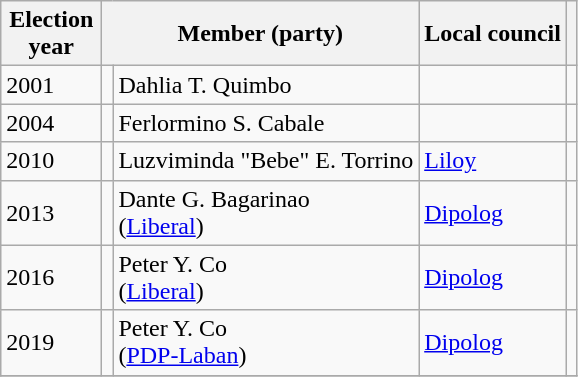<table class="wikitable">
<tr>
<th width="60px">Election<br>year</th>
<th colspan="2" width="140px">Member (party)</th>
<th !>Local council</th>
<th !></th>
</tr>
<tr>
<td>2001</td>
<td></td>
<td>Dahlia T. Quimbo</td>
<td></td>
<td></td>
</tr>
<tr>
<td>2004</td>
<td></td>
<td>Ferlormino S. Cabale</td>
<td></td>
<td></td>
</tr>
<tr>
<td>2010</td>
<td></td>
<td>Luzviminda "Bebe" E. Torrino</td>
<td><a href='#'>Liloy</a></td>
<td></td>
</tr>
<tr>
<td>2013</td>
<td bgcolor=></td>
<td>Dante G. Bagarinao<br>(<a href='#'>Liberal</a>)</td>
<td><a href='#'>Dipolog</a></td>
<td></td>
</tr>
<tr>
<td>2016</td>
<td bgcolor=></td>
<td>Peter Y. Co<br>(<a href='#'>Liberal</a>)</td>
<td><a href='#'>Dipolog</a></td>
<td></td>
</tr>
<tr>
<td>2019</td>
<td bgcolor=></td>
<td>Peter Y. Co<br>(<a href='#'>PDP-Laban</a>)</td>
<td><a href='#'>Dipolog</a></td>
<td></td>
</tr>
<tr>
</tr>
</table>
